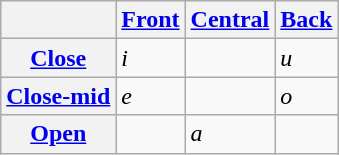<table class="wikitable">
<tr>
<th></th>
<th><a href='#'>Front</a></th>
<th><a href='#'>Central</a></th>
<th><a href='#'>Back</a></th>
</tr>
<tr>
<th><a href='#'>Close</a></th>
<td><em>i</em></td>
<td></td>
<td><em>u</em></td>
</tr>
<tr>
<th><a href='#'>Close-mid</a></th>
<td><em>e</em></td>
<td></td>
<td><em>o</em></td>
</tr>
<tr>
<th><a href='#'>Open</a></th>
<td></td>
<td><em>a</em></td>
<td></td>
</tr>
</table>
